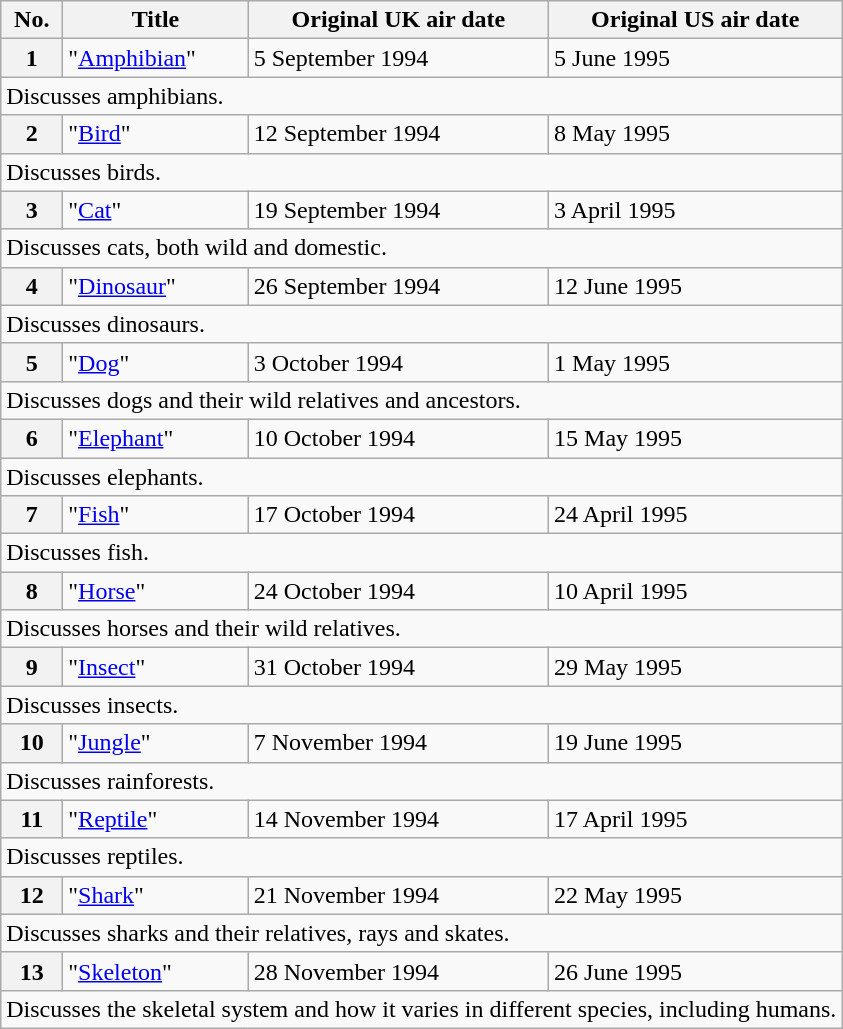<table class="wikitable">
<tr>
<th><abbr>No.</abbr></th>
<th>Title</th>
<th>Original UK air date</th>
<th>Original US air date</th>
</tr>
<tr>
<th rowspan="1">1</th>
<td rowspan="1">"<a href='#'>Amphibian</a>"</td>
<td>5 September 1994</td>
<td>5 June 1995</td>
</tr>
<tr>
<td colspan="5">Discusses amphibians.</td>
</tr>
<tr>
<th rowspan="1">2</th>
<td rowspan="1">"<a href='#'>Bird</a>"</td>
<td>12 September 1994</td>
<td>8 May 1995</td>
</tr>
<tr>
<td colspan="5">Discusses birds.</td>
</tr>
<tr>
<th rowspan="1">3</th>
<td rowspan="1">"<a href='#'>Cat</a>"</td>
<td>19 September 1994</td>
<td>3 April 1995</td>
</tr>
<tr>
<td colspan="5">Discusses cats, both wild and domestic.</td>
</tr>
<tr>
<th rowspan="1">4</th>
<td rowspan="1">"<a href='#'>Dinosaur</a>"</td>
<td>26 September 1994</td>
<td>12 June 1995</td>
</tr>
<tr>
<td colspan="5">Discusses dinosaurs.</td>
</tr>
<tr>
<th rowspan="1">5</th>
<td rowspan="1">"<a href='#'>Dog</a>"</td>
<td>3 October 1994</td>
<td>1 May 1995</td>
</tr>
<tr>
<td colspan="5">Discusses dogs and their wild relatives and ancestors.</td>
</tr>
<tr>
<th rowspan="1">6</th>
<td rowspan="1">"<a href='#'>Elephant</a>"</td>
<td>10 October 1994</td>
<td>15 May 1995</td>
</tr>
<tr>
<td colspan="5">Discusses elephants.</td>
</tr>
<tr>
<th rowspan="1">7</th>
<td rowspan="1">"<a href='#'>Fish</a>"</td>
<td>17 October 1994</td>
<td>24 April 1995</td>
</tr>
<tr>
<td colspan="5">Discusses fish.</td>
</tr>
<tr>
<th rowspan="1">8</th>
<td rowspan="1">"<a href='#'>Horse</a>"</td>
<td>24 October 1994</td>
<td>10 April 1995</td>
</tr>
<tr>
<td colspan="5">Discusses horses and their wild relatives.</td>
</tr>
<tr>
<th rowspan="1">9</th>
<td rowspan="1">"<a href='#'>Insect</a>"</td>
<td>31 October 1994</td>
<td>29 May 1995</td>
</tr>
<tr>
<td colspan="5">Discusses insects.</td>
</tr>
<tr>
<th rowspan="1">10</th>
<td rowspan="1">"<a href='#'>Jungle</a>"</td>
<td>7 November 1994</td>
<td>19 June 1995</td>
</tr>
<tr>
<td colspan="5">Discusses rainforests.</td>
</tr>
<tr>
<th rowspan="1">11</th>
<td rowspan="1">"<a href='#'>Reptile</a>"</td>
<td>14 November 1994</td>
<td>17 April 1995</td>
</tr>
<tr>
<td colspan="5">Discusses reptiles.</td>
</tr>
<tr>
<th rowspan="1">12</th>
<td rowspan="1">"<a href='#'>Shark</a>"</td>
<td>21 November 1994</td>
<td>22 May 1995</td>
</tr>
<tr>
<td colspan="5">Discusses sharks and their relatives, rays and skates.</td>
</tr>
<tr>
<th rowspan="1">13</th>
<td rowspan="1">"<a href='#'>Skeleton</a>"</td>
<td>28 November 1994</td>
<td>26 June 1995</td>
</tr>
<tr>
<td colspan="5">Discusses the skeletal system and how it varies in different species, including humans.</td>
</tr>
</table>
